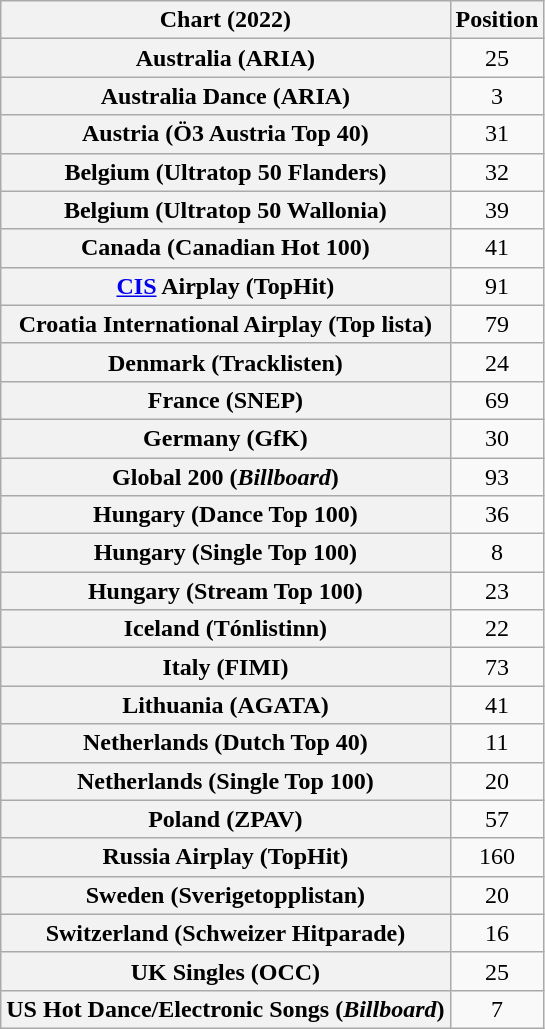<table class="wikitable sortable plainrowheaders" style="text-align:center">
<tr>
<th scope="col">Chart (2022)</th>
<th scope="col">Position</th>
</tr>
<tr>
<th scope="row">Australia (ARIA)</th>
<td>25</td>
</tr>
<tr>
<th scope="row">Australia Dance (ARIA)</th>
<td>3</td>
</tr>
<tr>
<th scope="row">Austria (Ö3 Austria Top 40)</th>
<td>31</td>
</tr>
<tr>
<th scope="row">Belgium (Ultratop 50 Flanders)</th>
<td>32</td>
</tr>
<tr>
<th scope="row">Belgium (Ultratop 50 Wallonia)</th>
<td>39</td>
</tr>
<tr>
<th scope="row">Canada (Canadian Hot 100)</th>
<td>41</td>
</tr>
<tr>
<th scope="row"><a href='#'>CIS</a> Airplay (TopHit)</th>
<td>91</td>
</tr>
<tr>
<th scope="row">Croatia International Airplay (Top lista)</th>
<td>79</td>
</tr>
<tr>
<th scope="row">Denmark (Tracklisten)</th>
<td>24</td>
</tr>
<tr>
<th scope="row">France (SNEP)</th>
<td>69</td>
</tr>
<tr>
<th scope="row">Germany (GfK)</th>
<td>30</td>
</tr>
<tr>
<th scope="row">Global 200 (<em>Billboard</em>)</th>
<td>93</td>
</tr>
<tr>
<th scope="row">Hungary (Dance Top 100)</th>
<td>36</td>
</tr>
<tr>
<th scope="row">Hungary (Single Top 100)</th>
<td>8</td>
</tr>
<tr>
<th scope="row">Hungary (Stream Top 100)</th>
<td>23</td>
</tr>
<tr>
<th scope="row">Iceland (Tónlistinn)</th>
<td>22</td>
</tr>
<tr>
<th scope="row">Italy (FIMI)</th>
<td>73</td>
</tr>
<tr>
<th scope="row">Lithuania (AGATA)</th>
<td>41</td>
</tr>
<tr>
<th scope="row">Netherlands (Dutch Top 40)</th>
<td>11</td>
</tr>
<tr>
<th scope="row">Netherlands (Single Top 100)</th>
<td>20</td>
</tr>
<tr>
<th scope="row">Poland (ZPAV)</th>
<td>57</td>
</tr>
<tr>
<th scope="row">Russia Airplay (TopHit)</th>
<td>160</td>
</tr>
<tr>
<th scope="row">Sweden (Sverigetopplistan)</th>
<td>20</td>
</tr>
<tr>
<th scope="row">Switzerland (Schweizer Hitparade)</th>
<td>16</td>
</tr>
<tr>
<th scope="row">UK Singles (OCC)</th>
<td>25</td>
</tr>
<tr>
<th scope="row">US Hot Dance/Electronic Songs (<em>Billboard</em>)</th>
<td>7</td>
</tr>
</table>
